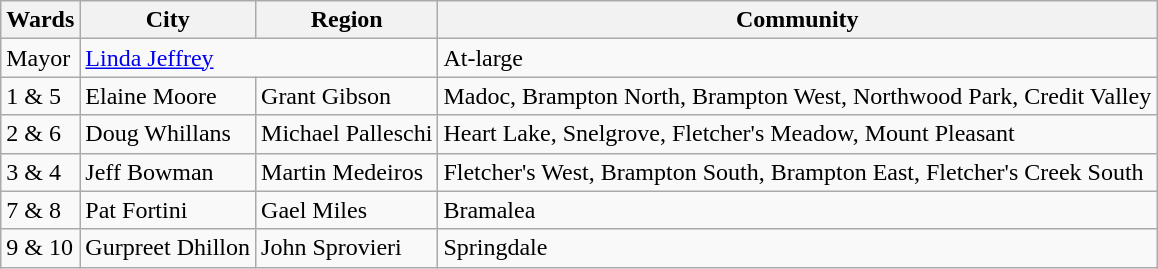<table class="wikitable">
<tr>
<th>Wards</th>
<th>City</th>
<th>Region</th>
<th>Community</th>
</tr>
<tr>
<td>Mayor</td>
<td colspan="2"><a href='#'>Linda Jeffrey</a></td>
<td>At-large</td>
</tr>
<tr>
<td>1 & 5</td>
<td>Elaine Moore</td>
<td>Grant Gibson</td>
<td>Madoc, Brampton North, Brampton West, Northwood Park, Credit Valley</td>
</tr>
<tr>
<td>2 & 6</td>
<td>Doug Whillans</td>
<td>Michael Palleschi</td>
<td>Heart Lake, Snelgrove, Fletcher's Meadow, Mount Pleasant</td>
</tr>
<tr>
<td>3 & 4</td>
<td>Jeff Bowman</td>
<td>Martin Medeiros</td>
<td>Fletcher's West, Brampton South, Brampton East, Fletcher's Creek South</td>
</tr>
<tr>
<td>7 & 8</td>
<td>Pat Fortini</td>
<td>Gael Miles</td>
<td>Bramalea</td>
</tr>
<tr>
<td>9 & 10</td>
<td>Gurpreet Dhillon</td>
<td>John Sprovieri</td>
<td>Springdale</td>
</tr>
</table>
